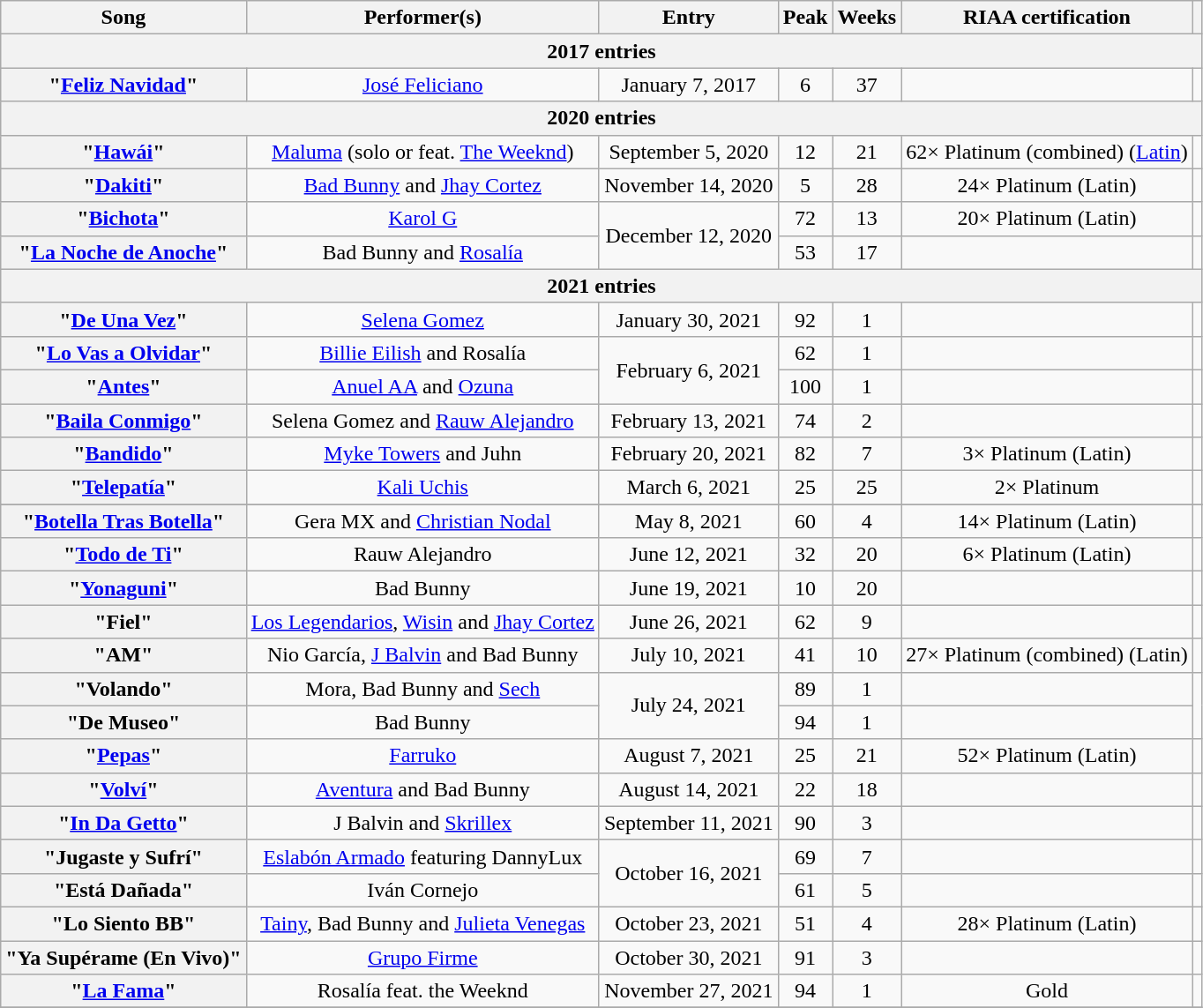<table class="wikitable plainrowheaders sortable" style="text-align:center;">
<tr>
<th>Song</th>
<th>Performer(s)</th>
<th>Entry</th>
<th>Peak</th>
<th>Weeks</th>
<th>RIAA certification</th>
<th !scope=col class=unsortable></th>
</tr>
<tr>
<th colspan="7">2017 entries</th>
</tr>
<tr>
<th scope=row>"<a href='#'>Feliz Navidad</a>"</th>
<td><a href='#'>José Feliciano</a></td>
<td>January 7, 2017</td>
<td>6</td>
<td>37</td>
<td></td>
<td></td>
</tr>
<tr>
<th colspan="7">2020 entries</th>
</tr>
<tr>
<th scope="row">"<a href='#'>Hawái</a>"</th>
<td><a href='#'>Maluma</a> (solo or feat. <a href='#'>The Weeknd</a>)</td>
<td>September 5, 2020</td>
<td>12</td>
<td>21</td>
<td>62× Platinum (combined) (<a href='#'>Latin</a>)</td>
<td></td>
</tr>
<tr>
<th scope="row">"<a href='#'>Dakiti</a>"</th>
<td><a href='#'>Bad Bunny</a> and <a href='#'>Jhay Cortez</a></td>
<td>November 14, 2020</td>
<td>5</td>
<td>28</td>
<td>24× Platinum (Latin)</td>
<td></td>
</tr>
<tr>
<th scope="row">"<a href='#'>Bichota</a>"</th>
<td><a href='#'>Karol G</a></td>
<td rowspan="2">December 12, 2020</td>
<td>72</td>
<td>13</td>
<td>20× Platinum (Latin)</td>
<td></td>
</tr>
<tr>
<th scope="row">"<a href='#'>La Noche de Anoche</a>"</th>
<td>Bad Bunny and <a href='#'>Rosalía</a></td>
<td>53</td>
<td>17</td>
<td></td>
<td></td>
</tr>
<tr>
<th colspan="7">2021 entries</th>
</tr>
<tr>
<th scope="row">"<a href='#'>De Una Vez</a>"</th>
<td><a href='#'>Selena Gomez</a></td>
<td>January 30, 2021</td>
<td>92</td>
<td>1</td>
<td></td>
<td></td>
</tr>
<tr>
<th scope="row">"<a href='#'>Lo Vas a Olvidar</a>"</th>
<td><a href='#'>Billie Eilish</a> and Rosalía</td>
<td rowspan="2">February 6, 2021</td>
<td>62</td>
<td>1</td>
<td></td>
<td></td>
</tr>
<tr>
<th scope="row">"<a href='#'>Antes</a>"</th>
<td><a href='#'>Anuel AA</a> and <a href='#'>Ozuna</a></td>
<td>100</td>
<td>1</td>
<td></td>
<td></td>
</tr>
<tr>
<th scope="row">"<a href='#'>Baila Conmigo</a>"</th>
<td>Selena Gomez and <a href='#'>Rauw Alejandro</a></td>
<td>February 13, 2021</td>
<td>74</td>
<td>2</td>
<td></td>
<td></td>
</tr>
<tr>
<th scope="row">"<a href='#'>Bandido</a>"</th>
<td><a href='#'>Myke Towers</a> and Juhn</td>
<td>February 20, 2021</td>
<td>82</td>
<td>7</td>
<td>3× Platinum (Latin)</td>
<td></td>
</tr>
<tr>
<th scope="row">"<a href='#'>Telepatía</a>"</th>
<td><a href='#'>Kali Uchis</a></td>
<td>March 6, 2021</td>
<td>25</td>
<td>25</td>
<td>2× Platinum</td>
<td></td>
</tr>
<tr>
</tr>
<tr>
<th scope="row">"<a href='#'>Botella Tras Botella</a>"</th>
<td>Gera MX and <a href='#'>Christian Nodal</a></td>
<td>May 8, 2021</td>
<td>60</td>
<td>4</td>
<td>14× Platinum (Latin)</td>
<td></td>
</tr>
<tr>
<th scope="row">"<a href='#'>Todo de Ti</a>"</th>
<td>Rauw Alejandro</td>
<td>June 12, 2021</td>
<td>32</td>
<td>20</td>
<td>6× Platinum (Latin)</td>
<td></td>
</tr>
<tr>
<th scope="row">"<a href='#'>Yonaguni</a>"</th>
<td>Bad Bunny</td>
<td>June 19, 2021</td>
<td>10</td>
<td>20</td>
<td></td>
<td></td>
</tr>
<tr>
<th scope="row">"Fiel"</th>
<td><a href='#'>Los Legendarios</a>, <a href='#'>Wisin</a> and <a href='#'>Jhay Cortez</a></td>
<td>June 26, 2021</td>
<td>62</td>
<td>9</td>
<td></td>
<td></td>
</tr>
<tr>
<th scope="row">"AM"</th>
<td>Nio García, <a href='#'>J Balvin</a> and Bad Bunny</td>
<td>July 10, 2021</td>
<td>41</td>
<td>10</td>
<td>27× Platinum (combined) (Latin)</td>
<td></td>
</tr>
<tr>
<th scope="row">"Volando"</th>
<td>Mora, Bad Bunny and <a href='#'>Sech</a></td>
<td rowspan="2">July 24, 2021</td>
<td>89</td>
<td>1</td>
<td></td>
<td rowspan="2"></td>
</tr>
<tr>
<th scope="row">"De Museo"</th>
<td>Bad Bunny</td>
<td>94</td>
<td>1</td>
<td></td>
</tr>
<tr>
<th scope="row">"<a href='#'>Pepas</a>"</th>
<td><a href='#'>Farruko</a></td>
<td>August 7, 2021</td>
<td>25</td>
<td>21</td>
<td>52× Platinum (Latin)</td>
<td></td>
</tr>
<tr>
<th scope="row">"<a href='#'>Volví</a>"</th>
<td><a href='#'>Aventura</a> and Bad Bunny</td>
<td>August 14, 2021</td>
<td>22</td>
<td>18</td>
<td></td>
<td></td>
</tr>
<tr>
<th scope="row">"<a href='#'>In Da Getto</a>"</th>
<td>J Balvin and <a href='#'>Skrillex</a></td>
<td>September 11, 2021</td>
<td>90</td>
<td>3</td>
<td></td>
<td></td>
</tr>
<tr>
<th scope="row">"Jugaste y Sufrí"</th>
<td><a href='#'>Eslabón Armado</a> featuring DannyLux</td>
<td rowspan="2">October 16, 2021</td>
<td>69</td>
<td>7</td>
<td></td>
<td></td>
</tr>
<tr>
<th scope="row">"Está Dañada"</th>
<td>Iván Cornejo</td>
<td>61</td>
<td>5</td>
<td></td>
<td></td>
</tr>
<tr>
<th scope="row">"Lo Siento BB"</th>
<td><a href='#'>Tainy</a>, Bad Bunny and <a href='#'>Julieta Venegas</a></td>
<td>October 23, 2021</td>
<td>51</td>
<td>4</td>
<td>28× Platinum (Latin)</td>
<td></td>
</tr>
<tr>
<th scope="row">"Ya Supérame (En Vivo)"</th>
<td><a href='#'>Grupo Firme</a></td>
<td>October 30, 2021</td>
<td>91</td>
<td>3</td>
<td></td>
<td></td>
</tr>
<tr>
<th scope="row">"<a href='#'>La Fama</a>"</th>
<td>Rosalía feat. the Weeknd</td>
<td>November 27, 2021</td>
<td>94</td>
<td>1</td>
<td>Gold</td>
<td></td>
</tr>
<tr>
</tr>
</table>
